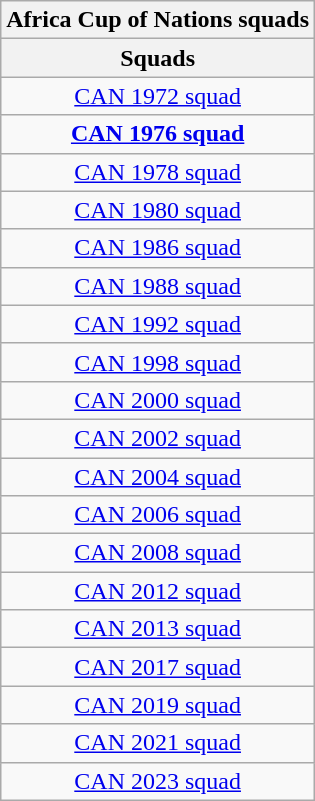<table class="wikitable sortable collapsible collapsed" style="text-align:center">
<tr>
<th colspan="1"  style="text-align:center;">Africa Cup of Nations squads</th>
</tr>
<tr>
<th>Squads</th>
</tr>
<tr>
<td><a href='#'>CAN 1972 squad</a></td>
</tr>
<tr>
<td><strong><a href='#'>CAN 1976 squad</a></strong></td>
</tr>
<tr>
<td><a href='#'>CAN 1978 squad</a></td>
</tr>
<tr>
<td><a href='#'>CAN 1980 squad</a></td>
</tr>
<tr>
<td><a href='#'>CAN 1986 squad</a></td>
</tr>
<tr>
<td><a href='#'>CAN 1988 squad</a></td>
</tr>
<tr>
<td><a href='#'>CAN 1992 squad</a></td>
</tr>
<tr>
<td><a href='#'>CAN 1998 squad</a></td>
</tr>
<tr>
<td><a href='#'>CAN 2000 squad</a></td>
</tr>
<tr>
<td><a href='#'>CAN 2002 squad</a></td>
</tr>
<tr>
<td><a href='#'>CAN 2004 squad</a></td>
</tr>
<tr>
<td><a href='#'>CAN 2006 squad</a></td>
</tr>
<tr>
<td><a href='#'>CAN 2008 squad</a></td>
</tr>
<tr>
<td><a href='#'>CAN 2012 squad</a></td>
</tr>
<tr>
<td><a href='#'>CAN 2013 squad</a></td>
</tr>
<tr>
<td><a href='#'>CAN 2017 squad</a></td>
</tr>
<tr>
<td><a href='#'>CAN 2019 squad</a></td>
</tr>
<tr>
<td><a href='#'>CAN 2021 squad</a></td>
</tr>
<tr>
<td><a href='#'>CAN 2023 squad</a></td>
</tr>
</table>
